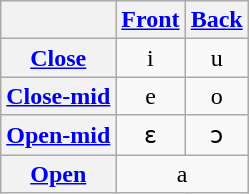<table class="wikitable" style="text-align:center">
<tr>
<th></th>
<th><a href='#'>Front</a></th>
<th><a href='#'>Back</a></th>
</tr>
<tr>
<th><a href='#'>Close</a></th>
<td>i</td>
<td>u</td>
</tr>
<tr>
<th><a href='#'>Close-mid</a></th>
<td>e</td>
<td>o</td>
</tr>
<tr>
<th><a href='#'>Open-mid</a></th>
<td>ɛ</td>
<td>ɔ</td>
</tr>
<tr>
<th><a href='#'>Open</a></th>
<td colspan="2">a</td>
</tr>
</table>
